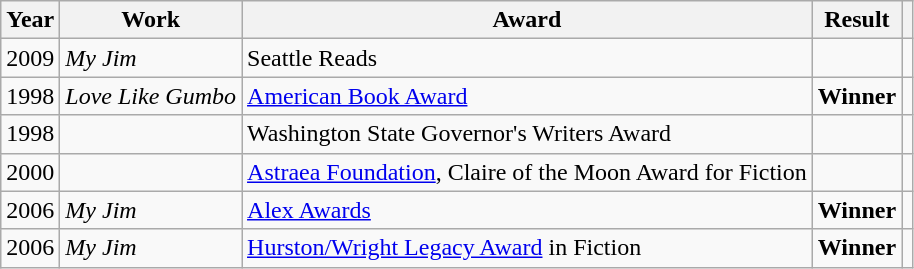<table class="wikitable">
<tr>
<th>Year</th>
<th>Work</th>
<th>Award</th>
<th>Result</th>
<th></th>
</tr>
<tr>
<td>2009</td>
<td><em>My Jim</em></td>
<td>Seattle Reads</td>
<td></td>
<td></td>
</tr>
<tr>
<td>1998</td>
<td><em>Love Like Gumbo</em></td>
<td><a href='#'>American Book Award</a></td>
<td><strong>Winner</strong></td>
<td></td>
</tr>
<tr>
<td>1998</td>
<td></td>
<td>Washington State Governor's Writers Award</td>
<td></td>
<td></td>
</tr>
<tr>
<td>2000</td>
<td></td>
<td><a href='#'>Astraea Foundation</a>, Claire of the Moon Award for Fiction</td>
<td></td>
<td></td>
</tr>
<tr>
<td>2006</td>
<td><em>My Jim</em></td>
<td><a href='#'>Alex Awards</a></td>
<td><strong>Winner</strong></td>
<td></td>
</tr>
<tr>
<td>2006</td>
<td><em>My Jim</em></td>
<td><a href='#'>Hurston/Wright Legacy Award</a> in Fiction</td>
<td><strong>Winner</strong></td>
<td></td>
</tr>
</table>
